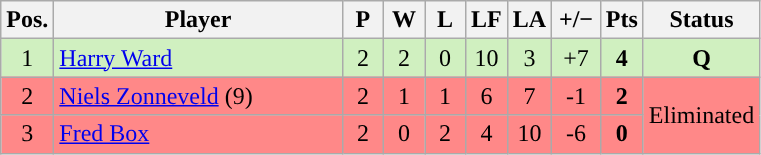<table class="wikitable" style="text-align:center; margin: 1em auto 1em auto, align:left">
<tr>
<th width=20>Pos.</th>
<th width=185>Player</th>
<th width=20>P</th>
<th width=20>W</th>
<th width=20>L</th>
<th width=20>LF</th>
<th width=20>LA</th>
<th width=25>+/−</th>
<th width=20>Pts</th>
<th width=70>Status</th>
</tr>
<tr style="background:#D0F0C0;">
<td>1</td>
<td align=left> <a href='#'>Harry Ward</a></td>
<td>2</td>
<td>2</td>
<td>0</td>
<td>10</td>
<td>3</td>
<td>+7</td>
<td><strong>4</strong></td>
<td rowspan=1><strong>Q</strong></td>
</tr>
<tr style="background:#FF8888;">
<td>2</td>
<td align=left> <a href='#'>Niels Zonneveld</a> (9)</td>
<td>2</td>
<td>1</td>
<td>1</td>
<td>6</td>
<td>7</td>
<td>-1</td>
<td><strong>2</strong></td>
<td rowspan=2>Eliminated</td>
</tr>
<tr style="background:#FF8888;">
<td>3</td>
<td align=left> <a href='#'>Fred Box</a></td>
<td>2</td>
<td>0</td>
<td>2</td>
<td>4</td>
<td>10</td>
<td>-6</td>
<td><strong>0</strong></td>
</tr>
</table>
